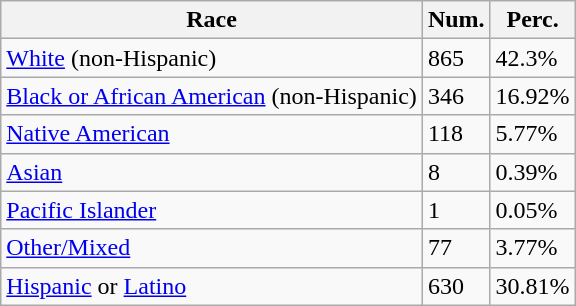<table class="wikitable">
<tr>
<th>Race</th>
<th>Num.</th>
<th>Perc.</th>
</tr>
<tr>
<td><a href='#'>White</a> (non-Hispanic)</td>
<td>865</td>
<td>42.3%</td>
</tr>
<tr>
<td><a href='#'>Black or African American</a> (non-Hispanic)</td>
<td>346</td>
<td>16.92%</td>
</tr>
<tr>
<td><a href='#'>Native American</a></td>
<td>118</td>
<td>5.77%</td>
</tr>
<tr>
<td><a href='#'>Asian</a></td>
<td>8</td>
<td>0.39%</td>
</tr>
<tr>
<td><a href='#'>Pacific Islander</a></td>
<td>1</td>
<td>0.05%</td>
</tr>
<tr>
<td><a href='#'>Other/Mixed</a></td>
<td>77</td>
<td>3.77%</td>
</tr>
<tr>
<td><a href='#'>Hispanic</a> or <a href='#'>Latino</a></td>
<td>630</td>
<td>30.81%</td>
</tr>
</table>
